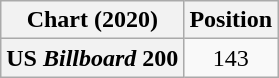<table class="wikitable plainrowheaders" style="text-align:center">
<tr>
<th scope="col">Chart (2020)</th>
<th scope="col">Position</th>
</tr>
<tr>
<th scope="row">US <em>Billboard</em> 200</th>
<td>143</td>
</tr>
</table>
